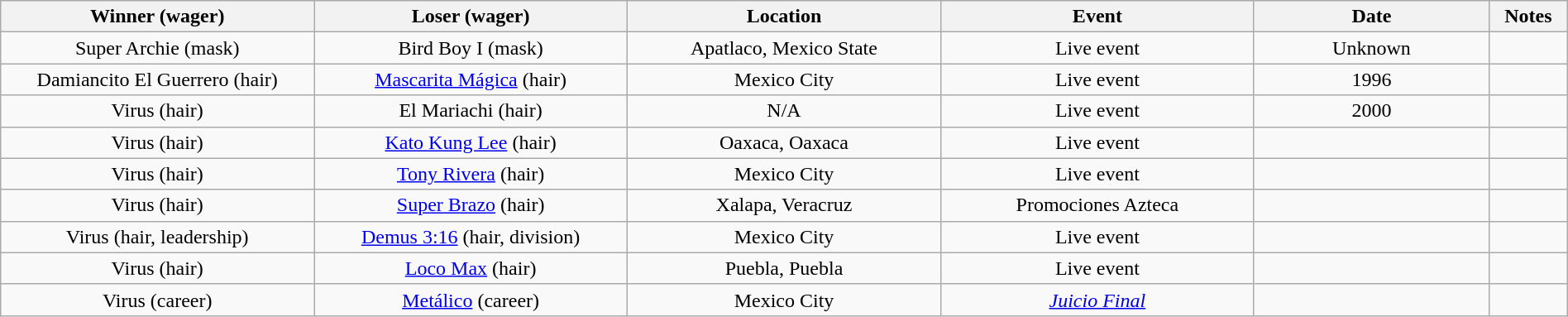<table class="wikitable sortable" width=100%  style="text-align: center">
<tr>
<th width=20% scope="col">Winner (wager)</th>
<th width=20% scope="col">Loser (wager)</th>
<th width=20% scope="col">Location</th>
<th width=20% scope="col">Event</th>
<th width=15% scope="col">Date</th>
<th class="unsortable" width=5% scope="col">Notes</th>
</tr>
<tr>
<td>Super Archie (mask)</td>
<td>Bird Boy I (mask)</td>
<td>Apatlaco, Mexico State</td>
<td>Live event</td>
<td>Unknown</td>
<td></td>
</tr>
<tr>
<td>Damiancito El Guerrero (hair)</td>
<td><a href='#'>Mascarita Mágica</a> (hair)</td>
<td>Mexico City</td>
<td>Live event</td>
<td>1996</td>
<td></td>
</tr>
<tr>
<td>Virus (hair)</td>
<td>El Mariachi (hair)</td>
<td>N/A</td>
<td>Live event</td>
<td>2000</td>
<td></td>
</tr>
<tr>
<td>Virus (hair)</td>
<td><a href='#'>Kato Kung Lee</a> (hair)</td>
<td>Oaxaca, Oaxaca</td>
<td>Live event</td>
<td></td>
<td></td>
</tr>
<tr>
<td>Virus (hair)</td>
<td><a href='#'>Tony Rivera</a> (hair)</td>
<td>Mexico City</td>
<td>Live event</td>
<td></td>
<td></td>
</tr>
<tr>
<td>Virus (hair)</td>
<td><a href='#'>Super Brazo</a> (hair)</td>
<td>Xalapa, Veracruz</td>
<td>Promociones Azteca</td>
<td></td>
<td></td>
</tr>
<tr>
<td>Virus (hair, leadership)</td>
<td><a href='#'>Demus 3:16</a> (hair, division)</td>
<td>Mexico City</td>
<td>Live event</td>
<td></td>
<td></td>
</tr>
<tr>
<td>Virus (hair)</td>
<td><a href='#'>Loco Max</a> (hair)</td>
<td>Puebla, Puebla</td>
<td>Live event</td>
<td></td>
<td></td>
</tr>
<tr>
<td>Virus (career)</td>
<td><a href='#'>Metálico</a> (career)</td>
<td>Mexico City</td>
<td><em><a href='#'>Juicio Final</a></em></td>
<td></td>
<td></td>
</tr>
</table>
